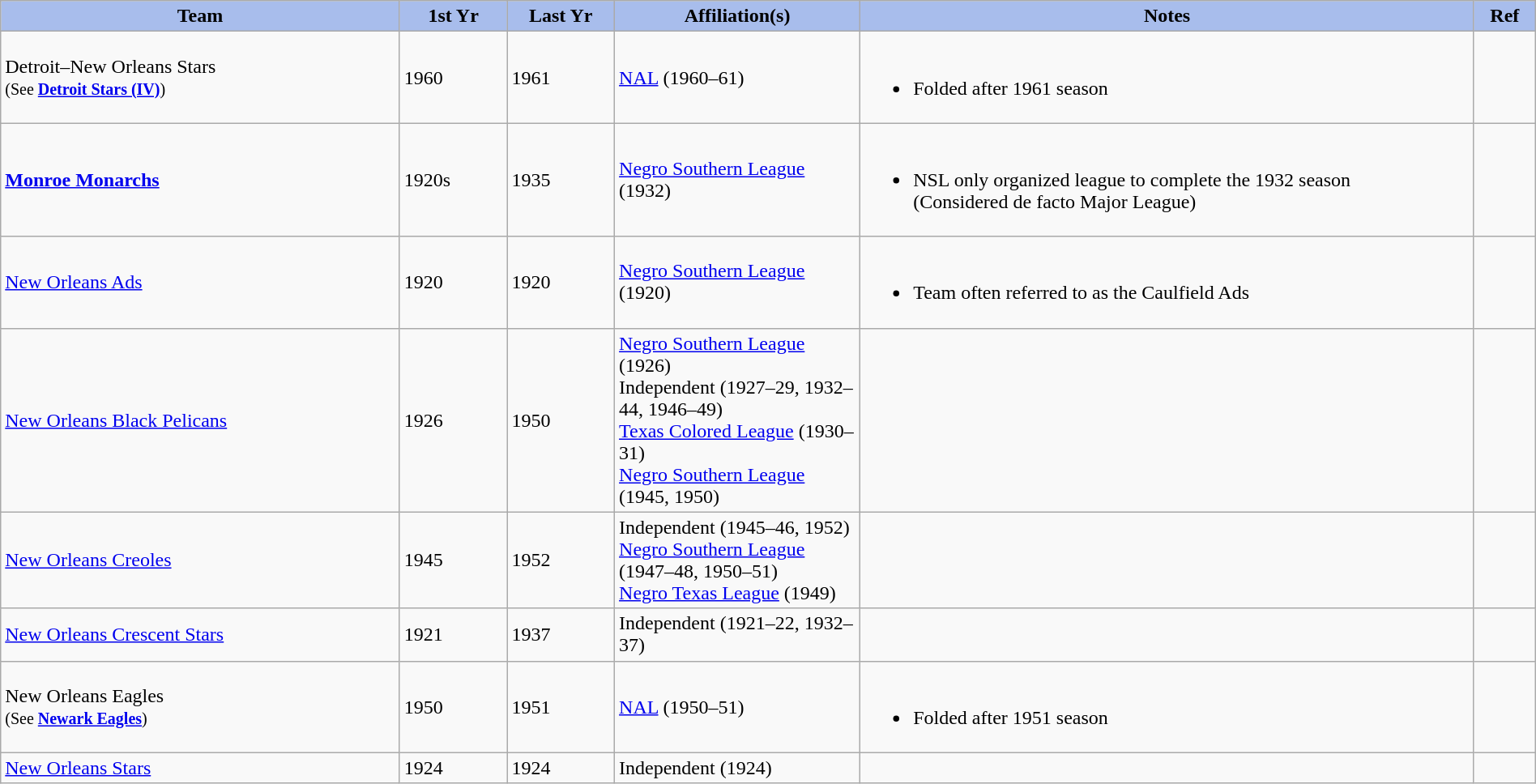<table class="wikitable" style="width: 100%">
<tr>
<th style="background:#a8bdec; width:26%;">Team</th>
<th style="width:7%; background:#a8bdec;">1st Yr</th>
<th style="width:7%; background:#a8bdec;">Last Yr</th>
<th style="width:16%; background:#a8bdec;">Affiliation(s)</th>
<th style="width:40%; background:#a8bdec;">Notes</th>
<th style="width:4%; background:#a8bdec;">Ref</th>
</tr>
<tr>
<td>Detroit–New Orleans Stars<br><small>(See <strong><a href='#'>Detroit Stars (IV)</a></strong>)</small></td>
<td>1960</td>
<td>1961</td>
<td><a href='#'>NAL</a> (1960–61)</td>
<td><br><ul><li>Folded after 1961 season</li></ul></td>
<td></td>
</tr>
<tr>
<td><strong><a href='#'>Monroe Monarchs</a></strong></td>
<td>1920s</td>
<td>1935</td>
<td><a href='#'>Negro Southern League</a> (1932)</td>
<td><br><ul><li>NSL only organized league to complete the 1932 season<br>(Considered de facto Major League)</li></ul></td>
<td></td>
</tr>
<tr>
<td><a href='#'>New Orleans Ads</a></td>
<td>1920</td>
<td>1920</td>
<td><a href='#'>Negro Southern League</a> (1920)</td>
<td><br><ul><li>Team often referred to as the Caulfield Ads</li></ul></td>
<td></td>
</tr>
<tr>
<td><a href='#'>New Orleans Black Pelicans</a></td>
<td>1926</td>
<td>1950</td>
<td><a href='#'>Negro Southern League</a> (1926)<br>Independent (1927–29, 1932–44, 1946–49)<br><a href='#'>Texas Colored League</a> (1930–31)<br><a href='#'>Negro Southern League</a> (1945, 1950)</td>
<td></td>
<td></td>
</tr>
<tr>
<td><a href='#'>New Orleans Creoles</a></td>
<td>1945</td>
<td>1952</td>
<td>Independent (1945–46, 1952)<br><a href='#'>Negro Southern League</a> (1947–48, 1950–51)<br><a href='#'>Negro Texas League</a> (1949)</td>
<td></td>
<td></td>
</tr>
<tr>
<td><a href='#'>New Orleans Crescent Stars</a></td>
<td>1921</td>
<td>1937</td>
<td>Independent (1921–22, 1932–37)</td>
<td></td>
<td></td>
</tr>
<tr>
<td>New Orleans Eagles<br><small>(See <strong><a href='#'>Newark Eagles</a></strong>)</small></td>
<td>1950</td>
<td>1951</td>
<td><a href='#'>NAL</a> (1950–51)</td>
<td><br><ul><li>Folded after 1951 season</li></ul></td>
<td></td>
</tr>
<tr>
<td><a href='#'>New Orleans Stars</a></td>
<td>1924</td>
<td>1924</td>
<td>Independent (1924)</td>
<td></td>
<td></td>
</tr>
</table>
